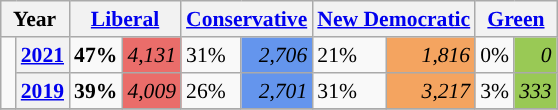<table class="wikitable" style="float:right; width:400; font-size:90%; margin-left:1em;">
<tr>
<th colspan="2" scope="col">Year</th>
<th colspan="2" scope="col"><a href='#'>Liberal</a></th>
<th colspan="2" scope="col"><a href='#'>Conservative</a></th>
<th colspan="2" scope="col"><a href='#'>New Democratic</a></th>
<th colspan="2" scope="col"><a href='#'>Green</a></th>
</tr>
<tr>
<td rowspan="2" style="width: 0.25em; background-color: "></td>
<th><a href='#'>2021</a></th>
<td><strong>47%</strong></td>
<td style="text-align:right; background:#EA6D6A;"><em>4,131</em></td>
<td>31%</td>
<td style="text-align:right; background:#6495ED;"><em>2,706</em></td>
<td>21%</td>
<td style="text-align:right; background:#F4A460;"><em>1,816</em></td>
<td>0%</td>
<td style="text-align:right; background:#99C955;"><em>0</em></td>
</tr>
<tr>
<th><a href='#'>2019</a></th>
<td><strong>39%</strong></td>
<td style="text-align:right; background:#EA6D6A;"><em>4,009</em></td>
<td>26%</td>
<td style="text-align:right; background:#6495ED;"><em>2,701</em></td>
<td>31%</td>
<td style="text-align:right; background:#F4A460;"><em>3,217</em></td>
<td>3%</td>
<td style="text-align:right; background:#99C955;"><em>333</em></td>
</tr>
<tr>
</tr>
</table>
